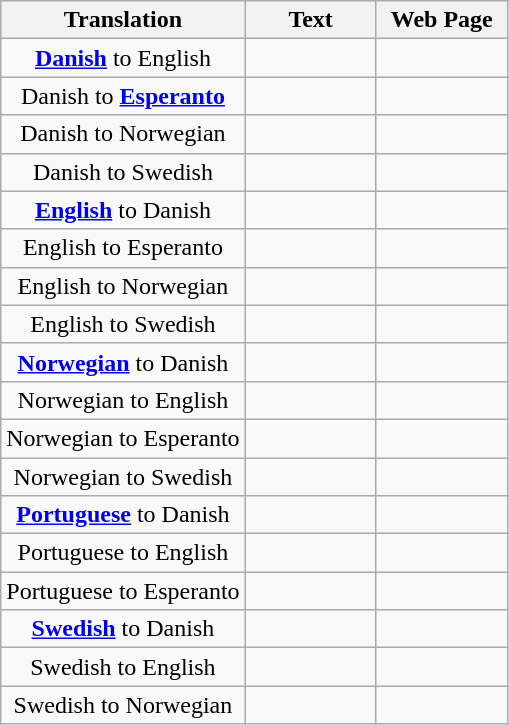<table class="wikitable" style="text-align: center;">
<tr>
<th>Translation</th>
<th width="80">Text</th>
<th width="80">Web Page</th>
</tr>
<tr>
<td><strong><a href='#'>Danish</a></strong> to English</td>
<td></td>
<td></td>
</tr>
<tr>
<td>Danish to <strong><a href='#'>Esperanto</a></strong></td>
<td></td>
<td></td>
</tr>
<tr>
<td>Danish to Norwegian</td>
<td></td>
<td></td>
</tr>
<tr>
<td>Danish to Swedish</td>
<td></td>
<td></td>
</tr>
<tr>
<td><strong><a href='#'>English</a></strong> to Danish</td>
<td></td>
<td></td>
</tr>
<tr>
<td>English to Esperanto</td>
<td></td>
<td></td>
</tr>
<tr>
<td>English to Norwegian</td>
<td></td>
<td></td>
</tr>
<tr>
<td>English to Swedish</td>
<td></td>
<td></td>
</tr>
<tr>
<td><strong><a href='#'>Norwegian</a></strong> to Danish</td>
<td></td>
<td></td>
</tr>
<tr>
<td>Norwegian to English</td>
<td></td>
<td></td>
</tr>
<tr>
<td>Norwegian to Esperanto</td>
<td></td>
<td></td>
</tr>
<tr>
<td>Norwegian to Swedish</td>
<td></td>
<td></td>
</tr>
<tr>
<td><strong><a href='#'>Portuguese</a></strong> to Danish</td>
<td></td>
<td></td>
</tr>
<tr>
<td>Portuguese to English</td>
<td></td>
<td></td>
</tr>
<tr>
<td>Portuguese to Esperanto</td>
<td></td>
<td></td>
</tr>
<tr>
<td><strong><a href='#'>Swedish</a></strong> to Danish</td>
<td></td>
<td></td>
</tr>
<tr>
<td>Swedish to English</td>
<td></td>
<td></td>
</tr>
<tr>
<td>Swedish to Norwegian</td>
<td></td>
<td></td>
</tr>
</table>
